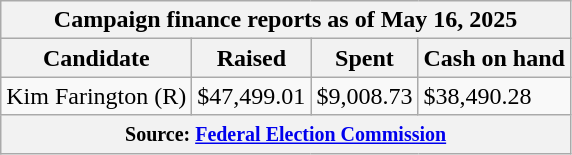<table class="wikitable sortable">
<tr>
<th colspan=4>Campaign finance reports as of May 16, 2025</th>
</tr>
<tr style="text-align:center;">
<th>Candidate</th>
<th>Raised</th>
<th>Spent</th>
<th>Cash on hand</th>
</tr>
<tr>
<td>Kim Farington (R)</td>
<td>$47,499.01</td>
<td>$9,008.73</td>
<td>$38,490.28</td>
</tr>
<tr>
<th colspan="4"><small>Source: <a href='#'>Federal Election Commission</a></small></th>
</tr>
</table>
